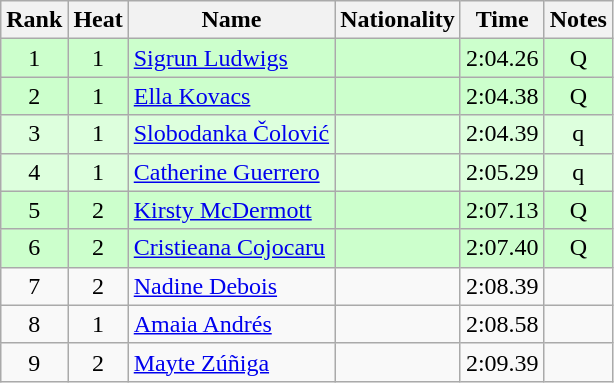<table class="wikitable sortable" style="text-align:center">
<tr>
<th>Rank</th>
<th>Heat</th>
<th>Name</th>
<th>Nationality</th>
<th>Time</th>
<th>Notes</th>
</tr>
<tr bgcolor=ccffcc>
<td>1</td>
<td>1</td>
<td align="left"><a href='#'>Sigrun Ludwigs</a></td>
<td align=left></td>
<td>2:04.26</td>
<td>Q</td>
</tr>
<tr bgcolor=ccffcc>
<td>2</td>
<td>1</td>
<td align="left"><a href='#'>Ella Kovacs</a></td>
<td align=left></td>
<td>2:04.38</td>
<td>Q</td>
</tr>
<tr bgcolor=ddffdd>
<td>3</td>
<td>1</td>
<td align="left"><a href='#'>Slobodanka Čolović</a></td>
<td align=left></td>
<td>2:04.39</td>
<td>q</td>
</tr>
<tr bgcolor=ddffdd>
<td>4</td>
<td>1</td>
<td align="left"><a href='#'>Catherine Guerrero</a></td>
<td align=left></td>
<td>2:05.29</td>
<td>q</td>
</tr>
<tr bgcolor=ccffcc>
<td>5</td>
<td>2</td>
<td align="left"><a href='#'>Kirsty McDermott</a></td>
<td align=left></td>
<td>2:07.13</td>
<td>Q</td>
</tr>
<tr bgcolor=ccffcc>
<td>6</td>
<td>2</td>
<td align="left"><a href='#'>Cristieana Cojocaru</a></td>
<td align=left></td>
<td>2:07.40</td>
<td>Q</td>
</tr>
<tr>
<td>7</td>
<td>2</td>
<td align="left"><a href='#'>Nadine Debois</a></td>
<td align=left></td>
<td>2:08.39</td>
<td></td>
</tr>
<tr>
<td>8</td>
<td>1</td>
<td align="left"><a href='#'>Amaia Andrés</a></td>
<td align=left></td>
<td>2:08.58</td>
<td></td>
</tr>
<tr>
<td>9</td>
<td>2</td>
<td align="left"><a href='#'>Mayte Zúñiga</a></td>
<td align=left></td>
<td>2:09.39</td>
<td></td>
</tr>
</table>
